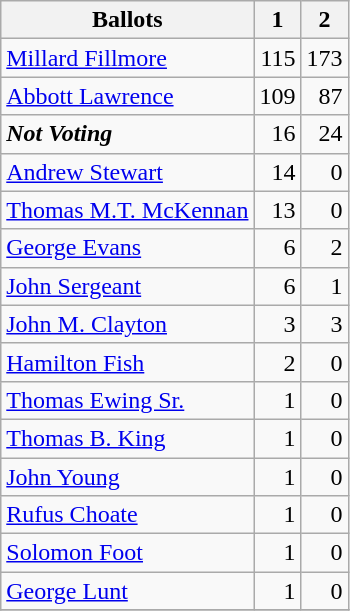<table class="wikitable" style="text-align:right">
<tr>
<th>Ballots</th>
<th>1</th>
<th>2</th>
</tr>
<tr>
<td align=left><a href='#'>Millard Fillmore</a></td>
<td>115</td>
<td>173</td>
</tr>
<tr>
<td align=left><a href='#'>Abbott Lawrence</a></td>
<td>109</td>
<td>87</td>
</tr>
<tr>
<td align=left><strong><em>Not Voting</em></strong></td>
<td>16</td>
<td>24</td>
</tr>
<tr>
<td align=left><a href='#'>Andrew Stewart</a></td>
<td>14</td>
<td>0</td>
</tr>
<tr>
<td align=left><a href='#'>Thomas M.T. McKennan</a></td>
<td>13</td>
<td>0</td>
</tr>
<tr>
<td align=left><a href='#'>George Evans</a></td>
<td>6</td>
<td>2</td>
</tr>
<tr>
<td align=left><a href='#'>John Sergeant</a></td>
<td>6</td>
<td>1</td>
</tr>
<tr>
<td align=left><a href='#'>John M. Clayton</a></td>
<td>3</td>
<td>3</td>
</tr>
<tr>
<td align=left><a href='#'>Hamilton Fish</a></td>
<td>2</td>
<td>0</td>
</tr>
<tr>
<td align=left><a href='#'>Thomas Ewing Sr.</a></td>
<td>1</td>
<td>0</td>
</tr>
<tr>
<td align=left><a href='#'>Thomas B. King</a></td>
<td>1</td>
<td>0</td>
</tr>
<tr>
<td align=left><a href='#'>John Young</a></td>
<td>1</td>
<td>0</td>
</tr>
<tr>
<td align=left><a href='#'>Rufus Choate</a></td>
<td>1</td>
<td>0</td>
</tr>
<tr>
<td align=left><a href='#'>Solomon Foot</a></td>
<td>1</td>
<td>0</td>
</tr>
<tr>
<td align=left><a href='#'>George Lunt</a></td>
<td>1</td>
<td>0</td>
</tr>
<tr>
</tr>
</table>
